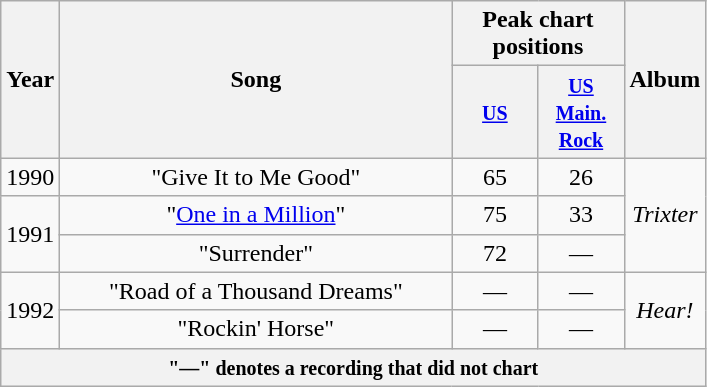<table class="wikitable" style="text-align: center;">
<tr>
<th align=center rowspan=2>Year</th>
<th width=254;' align=center rowspan=2>Song</th>
<th align=center colspan=2>Peak chart positions</th>
<th align=center rowspan=2>Album</th>
</tr>
<tr>
<th width="50px"><small><a href='#'>US</a></small><br></th>
<th width="50px"><small><a href='#'>US Main. Rock</a></small><br></th>
</tr>
<tr>
<td>1990</td>
<td>"Give It to Me Good"</td>
<td align="center">65</td>
<td align="center">26</td>
<td rowspan="3"><em>Trixter</em></td>
</tr>
<tr>
<td rowspan="2">1991</td>
<td>"<a href='#'>One in a Million</a>"</td>
<td align="center">75</td>
<td align="center">33</td>
</tr>
<tr>
<td>"Surrender"</td>
<td align="center">72</td>
<td align="center">—</td>
</tr>
<tr>
<td rowspan="2">1992</td>
<td>"Road of a Thousand Dreams"</td>
<td align="center">—</td>
<td align="center">—</td>
<td rowspan="2"><em>Hear!</em></td>
</tr>
<tr>
<td>"Rockin' Horse"</td>
<td align="center">—</td>
<td align="center">—</td>
</tr>
<tr>
<th colspan="5"><small>"—" denotes a recording that did not chart</small></th>
</tr>
</table>
